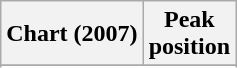<table class="wikitable sortable plainrowheaders" style="text-align:center">
<tr>
<th>Chart (2007)</th>
<th>Peak<br>position</th>
</tr>
<tr>
</tr>
<tr>
</tr>
<tr>
</tr>
<tr>
</tr>
<tr>
</tr>
<tr>
</tr>
<tr>
</tr>
<tr>
</tr>
<tr>
</tr>
<tr>
</tr>
</table>
